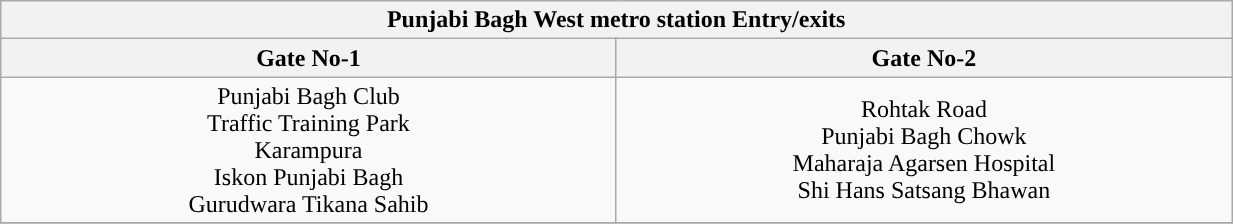<table class="wikitable" style="text-align: center;" width="65%">
<tr>
<th align="center" colspan="5" style="background:#"><span>Punjabi Bagh West metro station Entry/exits</span></th>
</tr>
<tr>
<th style="width:15%;">Gate No-1</th>
<th style="width:15%;">Gate No-2 </th>
</tr>
<tr>
<td>Punjabi Bagh Club<br>Traffic Training Park<br>Karampura<br>Iskon Punjabi Bagh<br>Gurudwara Tikana Sahib</td>
<td>Rohtak Road<br>Punjabi Bagh Chowk<br> Maharaja Agarsen Hospital<br> Shi Hans Satsang Bhawan</td>
</tr>
<tr>
</tr>
</table>
